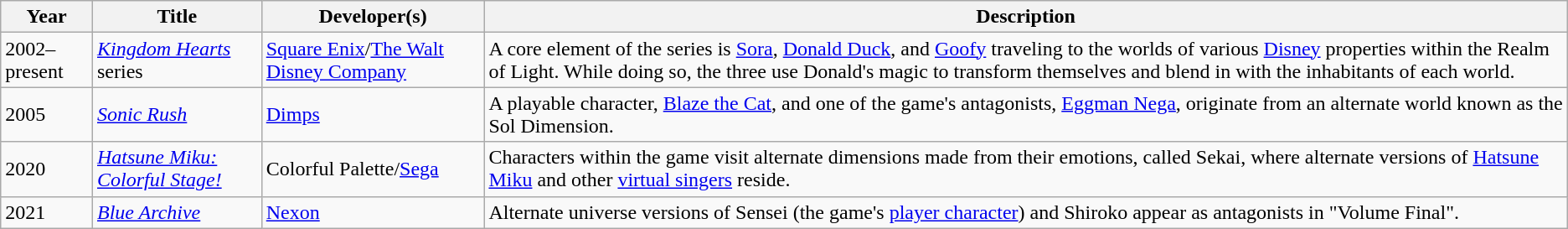<table class="wikitable sortable">
<tr>
<th>Year</th>
<th>Title</th>
<th>Developer(s)</th>
<th class="unsortable">Description</th>
</tr>
<tr>
<td>2002–present</td>
<td><em><a href='#'>Kingdom Hearts</a></em> series</td>
<td><a href='#'>Square Enix</a>/<a href='#'>The Walt Disney Company</a></td>
<td>A core element of the series is <a href='#'>Sora</a>, <a href='#'>Donald Duck</a>, and <a href='#'>Goofy</a> traveling to the worlds of various <a href='#'>Disney</a> properties within the Realm of Light. While doing so, the three use Donald's magic to transform themselves and blend in with the inhabitants of each world.</td>
</tr>
<tr>
<td>2005</td>
<td><em><a href='#'>Sonic Rush</a></em></td>
<td><a href='#'>Dimps</a></td>
<td>A playable character, <a href='#'>Blaze the Cat</a>, and one of the game's antagonists, <a href='#'>Eggman Nega</a>, originate from an alternate world known as the Sol Dimension.</td>
</tr>
<tr>
<td>2020</td>
<td><a href='#'><em>Hatsune Miku: Colorful Stage!</em></a></td>
<td>Colorful Palette/<a href='#'>Sega</a></td>
<td>Characters within the game visit alternate dimensions made from their emotions, called Sekai, where alternate versions of <a href='#'>Hatsune Miku</a> and other <a href='#'>virtual singers</a> reside.</td>
</tr>
<tr>
<td>2021</td>
<td><em><a href='#'>Blue Archive</a></em></td>
<td><a href='#'>Nexon</a></td>
<td>Alternate universe versions of Sensei (the game's <a href='#'>player character</a>) and Shiroko appear as antagonists in "Volume Final".</td>
</tr>
</table>
